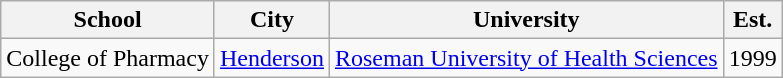<table class="wikitable sortable">
<tr>
<th scope="col">School</th>
<th scope="col">City</th>
<th scope="col">University</th>
<th scope="col">Est.</th>
</tr>
<tr>
<td>College of Pharmacy</td>
<td><a href='#'>Henderson</a></td>
<td><a href='#'>Roseman University of Health Sciences</a></td>
<td>1999</td>
</tr>
</table>
